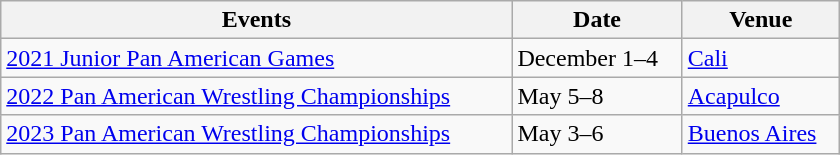<table class="wikitable" width=560>
<tr>
<th>Events</th>
<th>Date</th>
<th>Venue</th>
</tr>
<tr>
<td><a href='#'>2021 Junior Pan American Games</a></td>
<td>December 1–4</td>
<td> <a href='#'>Cali</a></td>
</tr>
<tr>
<td><a href='#'>2022 Pan American Wrestling Championships</a></td>
<td>May 5–8</td>
<td> <a href='#'>Acapulco</a></td>
</tr>
<tr>
<td><a href='#'>2023 Pan American Wrestling Championships</a></td>
<td>May 3–6</td>
<td> <a href='#'>Buenos Aires</a></td>
</tr>
</table>
